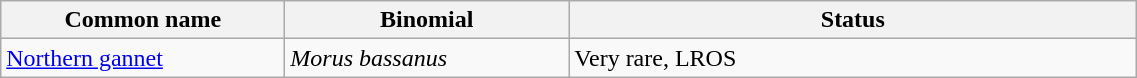<table width=60% class="wikitable">
<tr>
<th width=25%>Common name</th>
<th width=25%>Binomial</th>
<th width=50%>Status</th>
</tr>
<tr>
<td><a href='#'>Northern gannet</a></td>
<td><em>Morus bassanus</em></td>
<td>Very rare, LROS</td>
</tr>
</table>
